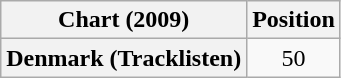<table class="wikitable plainrowheaders">
<tr>
<th scope="col">Chart (2009)</th>
<th scope="col">Position</th>
</tr>
<tr>
<th scope="row">Denmark (Tracklisten)</th>
<td align=center>50</td>
</tr>
</table>
